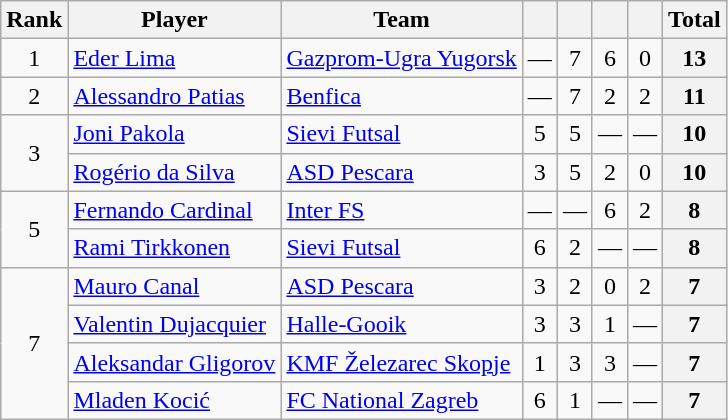<table class="wikitable" style="text-align:center">
<tr>
<th>Rank</th>
<th>Player</th>
<th>Team</th>
<th></th>
<th></th>
<th></th>
<th></th>
<th>Total</th>
</tr>
<tr>
<td>1</td>
<td align=left> <a href='#'>Eder Lima</a></td>
<td align=left> <a href='#'>Gazprom-Ugra Yugorsk</a></td>
<td>—</td>
<td>7</td>
<td>6</td>
<td>0</td>
<th>13</th>
</tr>
<tr>
<td>2</td>
<td align=left> <a href='#'>Alessandro Patias</a></td>
<td align=left> <a href='#'>Benfica</a></td>
<td>—</td>
<td>7</td>
<td>2</td>
<td>2</td>
<th>11</th>
</tr>
<tr>
<td rowspan=2>3</td>
<td align=left> <a href='#'>Joni Pakola</a></td>
<td align=left> <a href='#'>Sievi Futsal</a></td>
<td>5</td>
<td>5</td>
<td>—</td>
<td>—</td>
<th>10</th>
</tr>
<tr>
<td align=left> <a href='#'>Rogério da Silva</a></td>
<td align=left> <a href='#'>ASD Pescara</a></td>
<td>3</td>
<td>5</td>
<td>2</td>
<td>0</td>
<th>10</th>
</tr>
<tr>
<td rowspan=2>5</td>
<td align=left> <a href='#'>Fernando Cardinal</a></td>
<td align=left> <a href='#'>Inter FS</a></td>
<td>—</td>
<td>—</td>
<td>6</td>
<td>2</td>
<th>8</th>
</tr>
<tr>
<td align=left> <a href='#'>Rami Tirkkonen</a></td>
<td align=left> <a href='#'>Sievi Futsal</a></td>
<td>6</td>
<td>2</td>
<td>—</td>
<td>—</td>
<th>8</th>
</tr>
<tr>
<td rowspan=4>7</td>
<td align=left> <a href='#'>Mauro Canal</a></td>
<td align=left> <a href='#'>ASD Pescara</a></td>
<td>3</td>
<td>2</td>
<td>0</td>
<td>2</td>
<th>7</th>
</tr>
<tr>
<td align=left> <a href='#'>Valentin Dujacquier</a></td>
<td align=left> <a href='#'>Halle-Gooik</a></td>
<td>3</td>
<td>3</td>
<td>1</td>
<td>—</td>
<th>7</th>
</tr>
<tr>
<td align=left> <a href='#'>Aleksandar Gligorov</a></td>
<td align=left> <a href='#'>KMF Železarec Skopje</a></td>
<td>1</td>
<td>3</td>
<td>3</td>
<td>—</td>
<th>7</th>
</tr>
<tr>
<td align=left> <a href='#'>Mladen Kocić</a></td>
<td align=left> <a href='#'>FC National Zagreb</a></td>
<td>6</td>
<td>1</td>
<td>—</td>
<td>—</td>
<th>7</th>
</tr>
</table>
